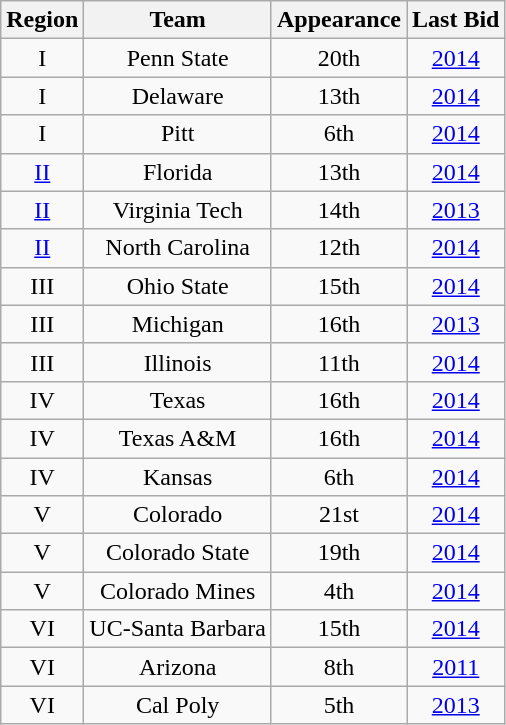<table class="wikitable sortable" style="text-align:center">
<tr>
<th>Region</th>
<th>Team</th>
<th>Appearance</th>
<th>Last Bid</th>
</tr>
<tr>
<td>I</td>
<td>Penn State</td>
<td>20th</td>
<td><a href='#'>2014</a></td>
</tr>
<tr>
<td>I</td>
<td>Delaware</td>
<td>13th</td>
<td><a href='#'>2014</a></td>
</tr>
<tr>
<td>I</td>
<td>Pitt</td>
<td>6th</td>
<td><a href='#'>2014</a></td>
</tr>
<tr>
<td><a href='#'>II</a></td>
<td>Florida</td>
<td>13th</td>
<td><a href='#'>2014</a></td>
</tr>
<tr>
<td><a href='#'>II</a></td>
<td>Virginia Tech</td>
<td>14th</td>
<td><a href='#'>2013</a></td>
</tr>
<tr>
<td><a href='#'>II</a></td>
<td>North Carolina</td>
<td>12th</td>
<td><a href='#'>2014</a></td>
</tr>
<tr>
<td>III</td>
<td>Ohio State</td>
<td>15th</td>
<td><a href='#'>2014</a></td>
</tr>
<tr>
<td>III</td>
<td>Michigan</td>
<td>16th</td>
<td><a href='#'>2013</a></td>
</tr>
<tr>
<td>III</td>
<td>Illinois</td>
<td>11th</td>
<td><a href='#'>2014</a></td>
</tr>
<tr>
<td>IV</td>
<td>Texas</td>
<td>16th</td>
<td><a href='#'>2014</a></td>
</tr>
<tr>
<td>IV</td>
<td>Texas A&M</td>
<td>16th</td>
<td><a href='#'>2014</a></td>
</tr>
<tr>
<td>IV</td>
<td>Kansas</td>
<td>6th</td>
<td><a href='#'>2014</a></td>
</tr>
<tr>
<td>V</td>
<td>Colorado</td>
<td>21st</td>
<td><a href='#'>2014</a></td>
</tr>
<tr>
<td>V</td>
<td>Colorado State</td>
<td>19th</td>
<td><a href='#'>2014</a></td>
</tr>
<tr>
<td>V</td>
<td>Colorado Mines</td>
<td>4th</td>
<td><a href='#'>2014</a></td>
</tr>
<tr>
<td>VI</td>
<td>UC-Santa Barbara</td>
<td>15th</td>
<td><a href='#'>2014</a></td>
</tr>
<tr>
<td>VI</td>
<td>Arizona</td>
<td>8th</td>
<td><a href='#'>2011</a></td>
</tr>
<tr>
<td>VI</td>
<td>Cal Poly</td>
<td>5th</td>
<td><a href='#'>2013</a></td>
</tr>
</table>
